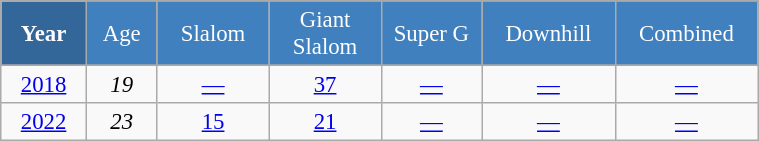<table class="wikitable" style="font-size:95%; text-align:center; border:grey solid 1px; border-collapse:collapse;" width="40%">
<tr style="background-color:#369; color:white;">
<td rowspan="2" colspan="1" width="4%"><strong>Year</strong></td>
</tr>
<tr style="background-color:#4180be; color:white;">
<td width="3%">Age</td>
<td width="5%">Slalom</td>
<td width="5%">Giant<br>Slalom</td>
<td width="5%">Super G</td>
<td width="5%">Downhill</td>
<td width="5%">Combined</td>
</tr>
<tr style="background-color:#8CB2D8; color:white;">
</tr>
<tr>
<td><a href='#'>2018</a></td>
<td><em>19</em></td>
<td><a href='#'>—</a></td>
<td><a href='#'>37</a></td>
<td><a href='#'>—</a></td>
<td><a href='#'>—</a></td>
<td><a href='#'>—</a></td>
</tr>
<tr>
<td><a href='#'>2022</a></td>
<td><em>23</em></td>
<td><a href='#'>15</a></td>
<td><a href='#'>21</a></td>
<td><a href='#'>—</a></td>
<td><a href='#'>—</a></td>
<td><a href='#'>—</a></td>
</tr>
</table>
